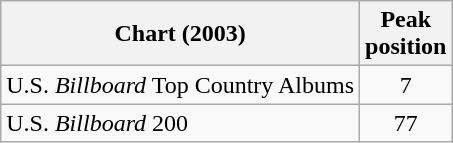<table class="wikitable">
<tr>
<th>Chart (2003)</th>
<th>Peak<br>position</th>
</tr>
<tr>
<td>U.S. <em>Billboard</em> Top Country Albums</td>
<td align="center">7</td>
</tr>
<tr>
<td>U.S. <em>Billboard</em> 200</td>
<td align="center">77</td>
</tr>
</table>
